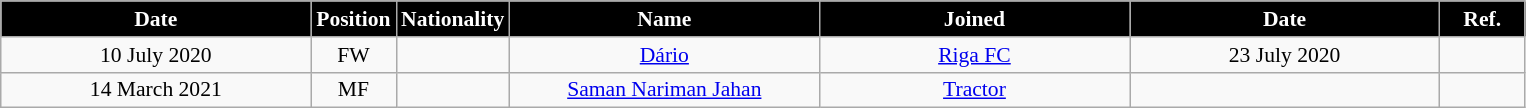<table class="wikitable"  style="text-align:center; font-size:90%; ">
<tr>
<th style="background:#000000; color:#fff; width:200px;">Date</th>
<th style="background:#000000; color:#fff; width:50px;">Position</th>
<th style="background:#000000; color:#fff; width:50px;">Nationality</th>
<th style="background:#000000; color:#fff; width:200px;">Name</th>
<th style="background:#000000; color:#fff; width:200px;">Joined</th>
<th style="background:#000000; color:#fff; width:200px;">Date</th>
<th style="background:#000000; color:#fff; width:50px;">Ref.</th>
</tr>
<tr>
<td>10 July 2020</td>
<td>FW</td>
<td></td>
<td><a href='#'>Dário</a></td>
<td><a href='#'>Riga FC</a></td>
<td>23 July 2020</td>
<td></td>
</tr>
<tr>
<td>14 March 2021</td>
<td>MF</td>
<td></td>
<td><a href='#'>Saman Nariman Jahan</a></td>
<td><a href='#'>Tractor</a></td>
<td></td>
<td></td>
</tr>
</table>
